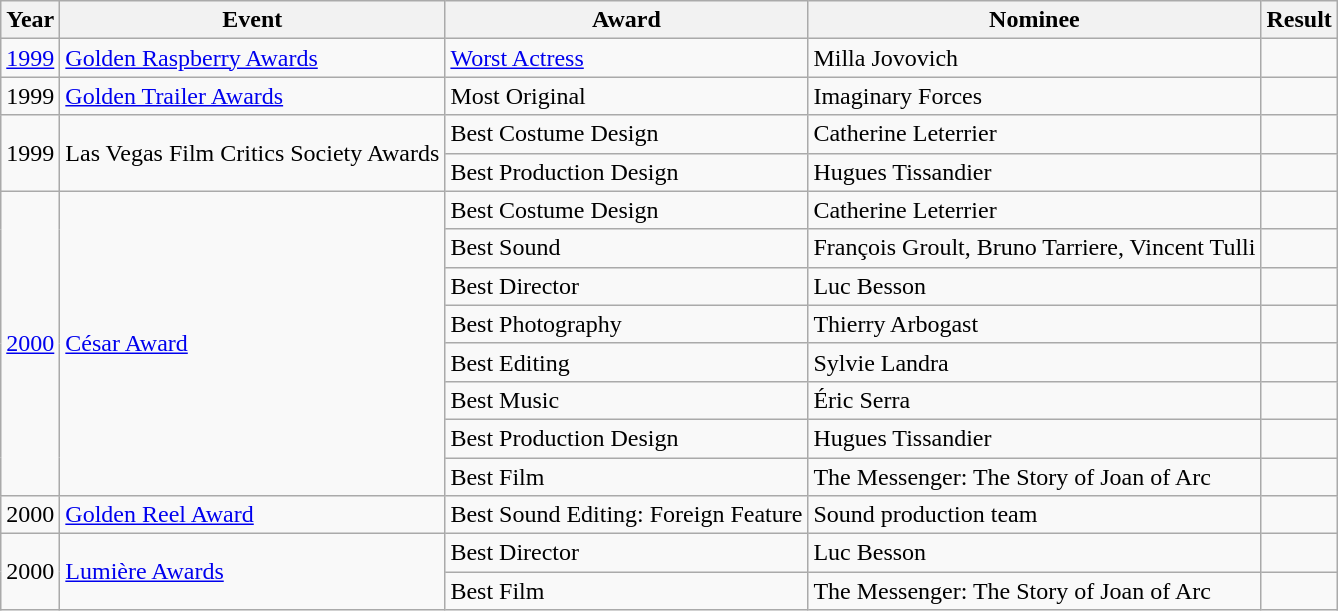<table class="wikitable">
<tr>
<th>Year</th>
<th>Event</th>
<th>Award</th>
<th>Nominee</th>
<th>Result</th>
</tr>
<tr>
<td><a href='#'>1999</a></td>
<td><a href='#'>Golden Raspberry Awards</a></td>
<td><a href='#'>Worst Actress</a></td>
<td>Milla Jovovich</td>
<td></td>
</tr>
<tr>
<td>1999</td>
<td><a href='#'>Golden Trailer Awards</a></td>
<td>Most Original</td>
<td>Imaginary Forces</td>
<td></td>
</tr>
<tr>
<td rowspan=2>1999</td>
<td rowspan=2>Las Vegas Film Critics Society Awards</td>
<td>Best Costume Design</td>
<td>Catherine Leterrier</td>
<td></td>
</tr>
<tr>
<td>Best Production Design</td>
<td>Hugues Tissandier</td>
<td></td>
</tr>
<tr>
<td rowspan=8><a href='#'>2000</a></td>
<td rowspan=8><a href='#'>César Award</a></td>
<td>Best Costume Design</td>
<td>Catherine Leterrier</td>
<td></td>
</tr>
<tr>
<td>Best Sound</td>
<td>François Groult, Bruno Tarriere, Vincent Tulli</td>
<td></td>
</tr>
<tr>
<td>Best Director</td>
<td>Luc Besson</td>
<td></td>
</tr>
<tr>
<td>Best Photography</td>
<td>Thierry Arbogast</td>
<td></td>
</tr>
<tr>
<td>Best Editing</td>
<td>Sylvie Landra</td>
<td></td>
</tr>
<tr>
<td>Best Music</td>
<td>Éric Serra</td>
<td></td>
</tr>
<tr>
<td>Best Production Design</td>
<td>Hugues Tissandier</td>
<td></td>
</tr>
<tr>
<td>Best Film</td>
<td>The Messenger: The Story of Joan of Arc</td>
<td></td>
</tr>
<tr>
<td>2000</td>
<td><a href='#'>Golden Reel Award</a></td>
<td>Best Sound Editing: Foreign Feature</td>
<td>Sound production team</td>
<td></td>
</tr>
<tr>
<td rowspan=2>2000</td>
<td rowspan=2><a href='#'>Lumière Awards</a></td>
<td>Best Director</td>
<td>Luc Besson</td>
<td></td>
</tr>
<tr>
<td>Best Film</td>
<td>The Messenger: The Story of Joan of Arc</td>
<td></td>
</tr>
</table>
